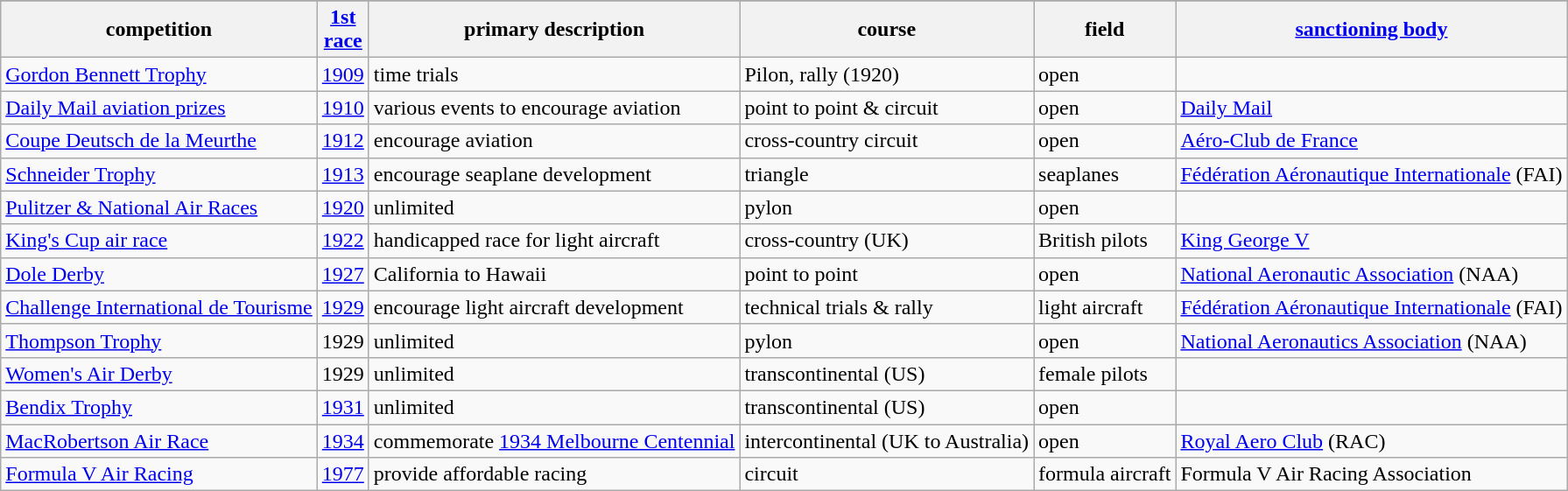<table class="wikitable sortable">
<tr style="background-color:#DDDDDD; text-align:center">
</tr>
<tr>
<th>competition</th>
<th><a href='#'>1st<br>race</a></th>
<th>primary description</th>
<th>course</th>
<th>field</th>
<th><a href='#'>sanctioning body</a></th>
</tr>
<tr>
<td><a href='#'>Gordon Bennett Trophy</a></td>
<td><a href='#'>1909</a></td>
<td>time trials</td>
<td>Pilon, rally (1920)</td>
<td>open</td>
<td></td>
</tr>
<tr>
<td><a href='#'>Daily Mail aviation prizes</a></td>
<td><a href='#'>1910</a></td>
<td>various events to encourage aviation</td>
<td>point to point & circuit</td>
<td>open</td>
<td><a href='#'>Daily Mail</a></td>
</tr>
<tr>
<td><a href='#'>Coupe Deutsch de la Meurthe</a></td>
<td><a href='#'>1912</a></td>
<td>encourage aviation</td>
<td>cross-country circuit</td>
<td>open</td>
<td><a href='#'>Aéro-Club de France</a></td>
</tr>
<tr>
<td><a href='#'>Schneider Trophy</a></td>
<td><a href='#'>1913</a></td>
<td>encourage seaplane development</td>
<td>triangle</td>
<td>seaplanes</td>
<td><a href='#'>Fédération Aéronautique Internationale</a> (FAI)</td>
</tr>
<tr>
<td><a href='#'>Pulitzer & National Air Races</a></td>
<td><a href='#'>1920</a></td>
<td>unlimited</td>
<td>pylon</td>
<td>open</td>
<td></td>
</tr>
<tr>
<td><a href='#'>King's Cup air race</a></td>
<td><a href='#'>1922</a></td>
<td>handicapped race for light aircraft</td>
<td>cross-country (UK)</td>
<td>British pilots</td>
<td><a href='#'>King George V</a></td>
</tr>
<tr>
<td><a href='#'>Dole Derby</a></td>
<td><a href='#'>1927</a></td>
<td>California to Hawaii</td>
<td>point to point</td>
<td>open</td>
<td><a href='#'>National Aeronautic Association</a> (NAA)</td>
</tr>
<tr>
<td><a href='#'>Challenge International de Tourisme</a></td>
<td><a href='#'>1929</a> </td>
<td>encourage light aircraft development</td>
<td>technical trials & rally</td>
<td>light aircraft</td>
<td><a href='#'>Fédération Aéronautique Internationale</a> (FAI)</td>
</tr>
<tr>
<td><a href='#'>Thompson Trophy</a></td>
<td>1929 </td>
<td>unlimited</td>
<td>pylon</td>
<td>open</td>
<td><a href='#'>National Aeronautics Association</a> (NAA)</td>
</tr>
<tr>
<td><a href='#'>Women's Air Derby</a></td>
<td>1929 </td>
<td>unlimited</td>
<td>transcontinental (US)</td>
<td>female pilots</td>
<td></td>
</tr>
<tr>
<td><a href='#'>Bendix Trophy</a></td>
<td><a href='#'>1931</a></td>
<td>unlimited</td>
<td>transcontinental (US)</td>
<td>open</td>
<td></td>
</tr>
<tr>
<td><a href='#'>MacRobertson Air Race</a></td>
<td><a href='#'>1934</a></td>
<td>commemorate <a href='#'>1934 Melbourne Centennial</a></td>
<td>intercontinental (UK to Australia)</td>
<td>open</td>
<td><a href='#'>Royal Aero Club</a> (RAC)</td>
</tr>
<tr>
<td><a href='#'>Formula V Air Racing</a></td>
<td><a href='#'>1977</a></td>
<td>provide affordable racing</td>
<td>circuit</td>
<td>formula aircraft</td>
<td>Formula V Air Racing Association</td>
</tr>
</table>
